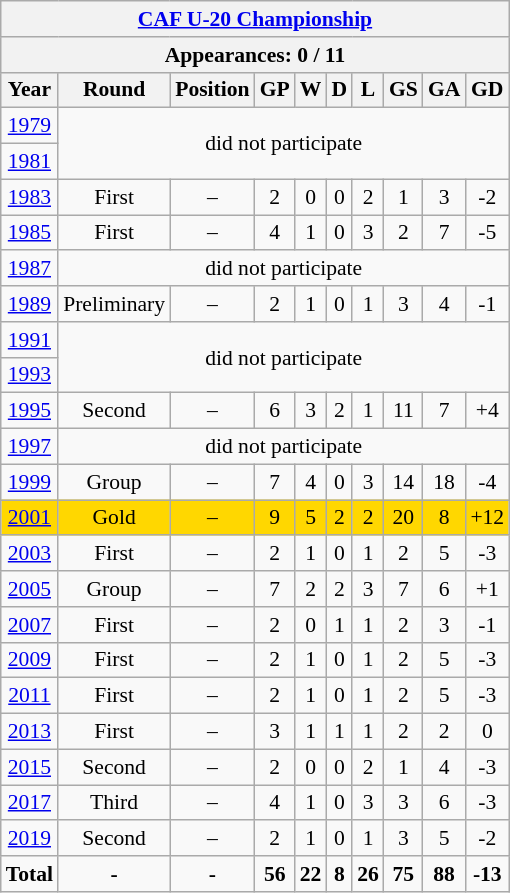<table class="wikitable" style="text-align: center;font-size:90%;">
<tr>
<th colspan=10><a href='#'>CAF U-20 Championship</a></th>
</tr>
<tr>
<th colspan=10>Appearances: 0 / 11</th>
</tr>
<tr>
<th>Year</th>
<th>Round</th>
<th>Position</th>
<th>GP</th>
<th>W</th>
<th>D</th>
<th>L</th>
<th>GS</th>
<th>GA</th>
<th>GD</th>
</tr>
<tr>
<td><a href='#'>1979</a></td>
<td rowspan=2 colspan=9>did not participate</td>
</tr>
<tr>
<td><a href='#'>1981</a></td>
</tr>
<tr>
<td><a href='#'>1983</a></td>
<td>First</td>
<td>–</td>
<td>2</td>
<td>0</td>
<td>0</td>
<td>2</td>
<td>1</td>
<td>3</td>
<td>-2</td>
</tr>
<tr>
<td><a href='#'>1985</a></td>
<td>First</td>
<td>–</td>
<td>4</td>
<td>1</td>
<td>0</td>
<td>3</td>
<td>2</td>
<td>7</td>
<td>-5</td>
</tr>
<tr>
<td><a href='#'>1987</a></td>
<td colspan=9>did not participate</td>
</tr>
<tr>
<td><a href='#'>1989</a></td>
<td>Preliminary</td>
<td>–</td>
<td>2</td>
<td>1</td>
<td>0</td>
<td>1</td>
<td>3</td>
<td>4</td>
<td>-1</td>
</tr>
<tr>
<td> <a href='#'>1991</a></td>
<td rowspan=2 colspan=9>did not participate</td>
</tr>
<tr>
<td> <a href='#'>1993</a></td>
</tr>
<tr>
<td> <a href='#'>1995</a></td>
<td>Second</td>
<td>–</td>
<td>6</td>
<td>3</td>
<td>2</td>
<td>1</td>
<td>11</td>
<td>7</td>
<td>+4</td>
</tr>
<tr>
<td> <a href='#'>1997</a></td>
<td colspan=9>did not participate</td>
</tr>
<tr>
<td> <a href='#'>1999</a></td>
<td>Group</td>
<td>–</td>
<td>7</td>
<td>4</td>
<td>0</td>
<td>3</td>
<td>14</td>
<td>18</td>
<td>-4</td>
</tr>
<tr style="background:gold;">
<td> <a href='#'>2001</a></td>
<td>Gold</td>
<td>–</td>
<td>9</td>
<td>5</td>
<td>2</td>
<td>2</td>
<td>20</td>
<td>8</td>
<td>+12</td>
</tr>
<tr>
<td> <a href='#'>2003</a></td>
<td>First</td>
<td>–</td>
<td>2</td>
<td>1</td>
<td>0</td>
<td>1</td>
<td>2</td>
<td>5</td>
<td>-3</td>
</tr>
<tr>
<td> <a href='#'>2005</a></td>
<td>Group</td>
<td>–</td>
<td>7</td>
<td>2</td>
<td>2</td>
<td>3</td>
<td>7</td>
<td>6</td>
<td>+1</td>
</tr>
<tr>
<td> <a href='#'>2007</a></td>
<td>First</td>
<td>–</td>
<td>2</td>
<td>0</td>
<td>1</td>
<td>1</td>
<td>2</td>
<td>3</td>
<td>-1</td>
</tr>
<tr>
<td> <a href='#'>2009</a></td>
<td>First</td>
<td>–</td>
<td>2</td>
<td>1</td>
<td>0</td>
<td>1</td>
<td>2</td>
<td>5</td>
<td>-3</td>
</tr>
<tr>
<td> <a href='#'>2011</a></td>
<td>First</td>
<td>–</td>
<td>2</td>
<td>1</td>
<td>0</td>
<td>1</td>
<td>2</td>
<td>5</td>
<td>-3</td>
</tr>
<tr>
<td> <a href='#'>2013</a></td>
<td>First</td>
<td>–</td>
<td>3</td>
<td>1</td>
<td>1</td>
<td>1</td>
<td>2</td>
<td>2</td>
<td>0</td>
</tr>
<tr>
<td> <a href='#'>2015</a></td>
<td>Second</td>
<td>–</td>
<td>2</td>
<td>0</td>
<td>0</td>
<td>2</td>
<td>1</td>
<td>4</td>
<td>-3</td>
</tr>
<tr>
<td> <a href='#'>2017</a></td>
<td>Third</td>
<td>–</td>
<td>4</td>
<td>1</td>
<td>0</td>
<td>3</td>
<td>3</td>
<td>6</td>
<td>-3</td>
</tr>
<tr>
<td> <a href='#'>2019</a></td>
<td>Second</td>
<td>–</td>
<td>2</td>
<td>1</td>
<td>0</td>
<td>1</td>
<td>3</td>
<td>5</td>
<td>-2</td>
</tr>
<tr>
<td><strong>Total</strong></td>
<td><strong>-</strong></td>
<td><strong>-</strong></td>
<td><strong>56</strong></td>
<td><strong>22</strong></td>
<td><strong>8</strong></td>
<td><strong>26</strong></td>
<td><strong>75</strong></td>
<td><strong>88</strong></td>
<td><strong>-13</strong></td>
</tr>
</table>
